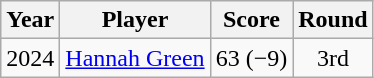<table class="wikitable">
<tr>
<th>Year</th>
<th>Player</th>
<th>Score</th>
<th>Round</th>
</tr>
<tr>
<td>2024</td>
<td><a href='#'>Hannah Green</a></td>
<td>63 (−9)</td>
<td align=center>3rd</td>
</tr>
</table>
